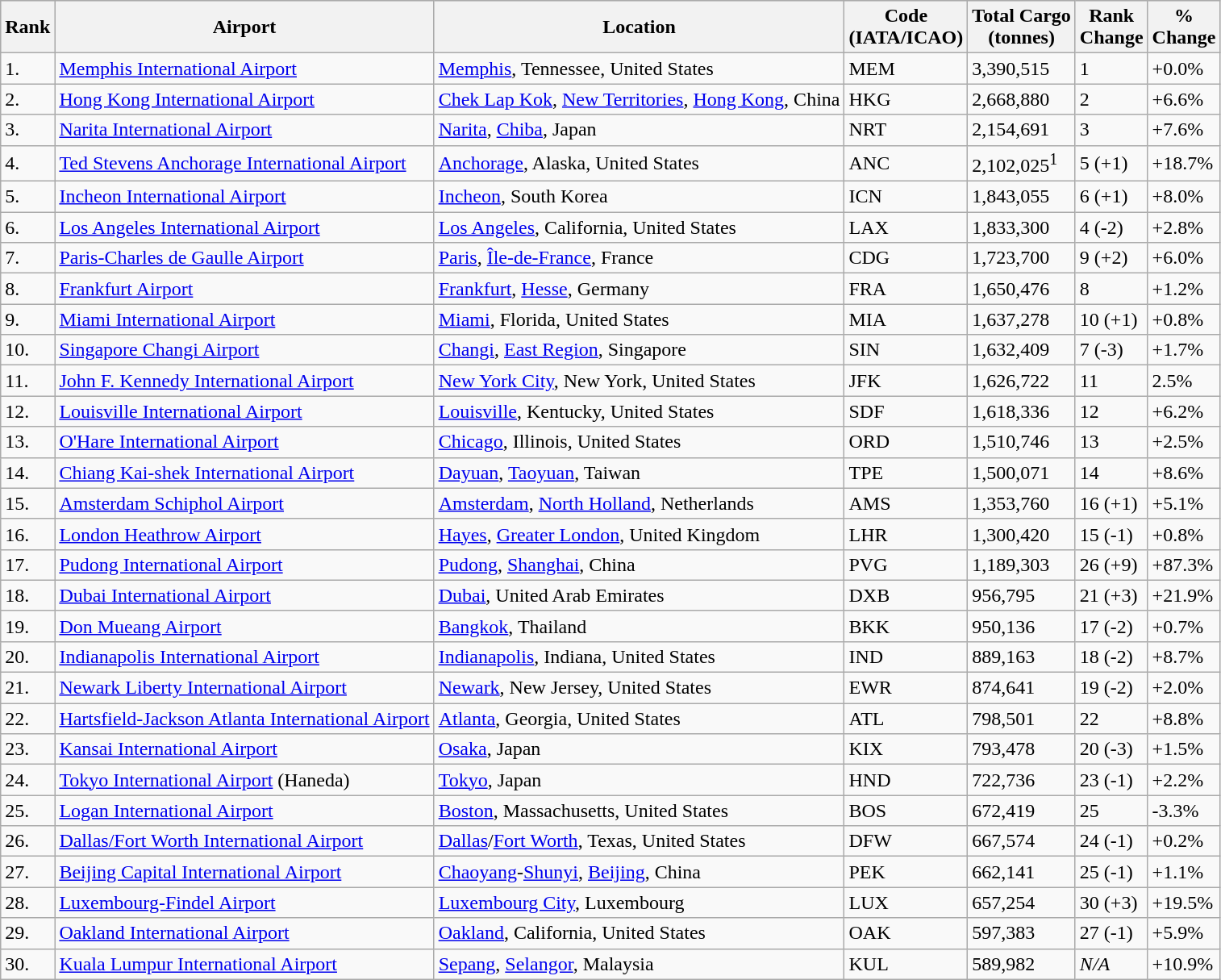<table class="wikitable sortable">
<tr style="background:lightgrey;">
<th>Rank</th>
<th>Airport</th>
<th>Location</th>
<th>Code<br>(IATA/ICAO)</th>
<th>Total Cargo<br>(tonnes)</th>
<th>Rank<br>Change</th>
<th>%<br>Change</th>
</tr>
<tr>
<td>1.</td>
<td><a href='#'>Memphis International Airport</a></td>
<td><a href='#'>Memphis</a>, Tennessee, United States</td>
<td>MEM</td>
<td>3,390,515</td>
<td>1</td>
<td>+0.0%</td>
</tr>
<tr>
<td>2.</td>
<td><a href='#'>Hong Kong International Airport</a></td>
<td><a href='#'>Chek Lap Kok</a>, <a href='#'>New Territories</a>, <a href='#'>Hong Kong</a>, China</td>
<td>HKG</td>
<td>2,668,880</td>
<td>2</td>
<td>+6.6%</td>
</tr>
<tr>
<td>3.</td>
<td><a href='#'>Narita International Airport</a></td>
<td><a href='#'>Narita</a>, <a href='#'>Chiba</a>, Japan</td>
<td>NRT</td>
<td>2,154,691</td>
<td>3</td>
<td>+7.6%</td>
</tr>
<tr>
<td>4.</td>
<td><a href='#'>Ted Stevens Anchorage International Airport</a></td>
<td><a href='#'>Anchorage</a>, Alaska, United States</td>
<td>ANC</td>
<td>2,102,025<sup>1</sup></td>
<td>5 (+1)</td>
<td>+18.7%</td>
</tr>
<tr>
<td>5.</td>
<td><a href='#'>Incheon International Airport</a></td>
<td><a href='#'>Incheon</a>, South Korea</td>
<td>ICN</td>
<td>1,843,055</td>
<td>6 (+1)</td>
<td>+8.0%</td>
</tr>
<tr>
<td>6.</td>
<td><a href='#'>Los Angeles International Airport</a></td>
<td><a href='#'>Los Angeles</a>, California, United States</td>
<td>LAX</td>
<td>1,833,300</td>
<td>4 (-2)</td>
<td>+2.8%</td>
</tr>
<tr>
<td>7.</td>
<td><a href='#'>Paris-Charles de Gaulle Airport</a></td>
<td><a href='#'>Paris</a>, <a href='#'>Île-de-France</a>, France</td>
<td>CDG</td>
<td>1,723,700</td>
<td>9 (+2)</td>
<td>+6.0%</td>
</tr>
<tr>
<td>8.</td>
<td><a href='#'>Frankfurt Airport</a></td>
<td><a href='#'>Frankfurt</a>, <a href='#'>Hesse</a>, Germany</td>
<td>FRA</td>
<td>1,650,476</td>
<td>8</td>
<td>+1.2%</td>
</tr>
<tr>
<td>9.</td>
<td><a href='#'>Miami International Airport</a></td>
<td><a href='#'>Miami</a>, Florida, United States</td>
<td>MIA</td>
<td>1,637,278</td>
<td>10 (+1)</td>
<td>+0.8%</td>
</tr>
<tr>
<td>10.</td>
<td><a href='#'>Singapore Changi Airport</a></td>
<td><a href='#'>Changi</a>, <a href='#'>East Region</a>, Singapore</td>
<td>SIN</td>
<td>1,632,409</td>
<td>7 (-3)</td>
<td>+1.7%</td>
</tr>
<tr>
<td>11.</td>
<td><a href='#'>John F. Kennedy International Airport</a></td>
<td><a href='#'>New York City</a>, New York, United States</td>
<td>JFK</td>
<td>1,626,722</td>
<td>11</td>
<td>2.5%</td>
</tr>
<tr>
<td>12.</td>
<td><a href='#'>Louisville International Airport</a></td>
<td><a href='#'>Louisville</a>, Kentucky, United States</td>
<td>SDF</td>
<td>1,618,336</td>
<td>12</td>
<td>+6.2%</td>
</tr>
<tr>
<td>13.</td>
<td><a href='#'>O'Hare International Airport</a></td>
<td><a href='#'>Chicago</a>, Illinois, United States</td>
<td>ORD</td>
<td>1,510,746</td>
<td>13</td>
<td>+2.5%</td>
</tr>
<tr>
<td>14.</td>
<td><a href='#'>Chiang Kai-shek International Airport</a></td>
<td Taoyuan County (Taiwan)><a href='#'>Dayuan</a>, <a href='#'>Taoyuan</a>, Taiwan</td>
<td>TPE</td>
<td>1,500,071</td>
<td>14</td>
<td>+8.6%</td>
</tr>
<tr>
<td>15.</td>
<td><a href='#'>Amsterdam Schiphol Airport</a></td>
<td><a href='#'>Amsterdam</a>, <a href='#'>North Holland</a>, Netherlands</td>
<td>AMS</td>
<td>1,353,760</td>
<td>16 (+1)</td>
<td>+5.1%</td>
</tr>
<tr>
<td>16.</td>
<td><a href='#'>London Heathrow Airport</a></td>
<td><a href='#'>Hayes</a>, <a href='#'>Greater London</a>, United Kingdom</td>
<td>LHR</td>
<td>1,300,420</td>
<td>15 (-1)</td>
<td>+0.8%</td>
</tr>
<tr>
<td>17.</td>
<td><a href='#'>Pudong International Airport</a></td>
<td><a href='#'>Pudong</a>, <a href='#'>Shanghai</a>, China</td>
<td>PVG</td>
<td>1,189,303</td>
<td>26 (+9)</td>
<td>+87.3%</td>
</tr>
<tr>
<td>18.</td>
<td><a href='#'>Dubai International Airport</a></td>
<td><a href='#'>Dubai</a>, United Arab Emirates</td>
<td>DXB</td>
<td>956,795</td>
<td>21 (+3)</td>
<td>+21.9%</td>
</tr>
<tr>
<td>19.</td>
<td><a href='#'>Don Mueang Airport</a></td>
<td><a href='#'>Bangkok</a>, Thailand</td>
<td>BKK</td>
<td>950,136</td>
<td>17 (-2)</td>
<td>+0.7%</td>
</tr>
<tr>
<td>20.</td>
<td><a href='#'>Indianapolis International Airport</a></td>
<td><a href='#'>Indianapolis</a>, Indiana, United States</td>
<td>IND</td>
<td>889,163</td>
<td>18 (-2)</td>
<td>+8.7%</td>
</tr>
<tr>
<td>21.</td>
<td><a href='#'>Newark Liberty International Airport</a></td>
<td><a href='#'>Newark</a>, New Jersey, United States</td>
<td>EWR</td>
<td>874,641</td>
<td>19 (-2)</td>
<td>+2.0%</td>
</tr>
<tr>
<td>22.</td>
<td><a href='#'>Hartsfield-Jackson Atlanta International Airport</a></td>
<td><a href='#'>Atlanta</a>, Georgia, United States</td>
<td>ATL</td>
<td>798,501</td>
<td>22</td>
<td>+8.8%</td>
</tr>
<tr>
<td>23.</td>
<td><a href='#'>Kansai International Airport</a></td>
<td><a href='#'>Osaka</a>, Japan</td>
<td>KIX</td>
<td>793,478</td>
<td>20 (-3)</td>
<td>+1.5%</td>
</tr>
<tr>
<td>24.</td>
<td><a href='#'>Tokyo International Airport</a> (Haneda)</td>
<td><a href='#'>Tokyo</a>, Japan</td>
<td>HND</td>
<td>722,736</td>
<td>23 (-1)</td>
<td>+2.2%</td>
</tr>
<tr>
<td>25.</td>
<td><a href='#'>Logan International Airport</a></td>
<td><a href='#'>Boston</a>, Massachusetts, United States</td>
<td>BOS</td>
<td>672,419</td>
<td>25</td>
<td>-3.3%</td>
</tr>
<tr>
<td>26.</td>
<td><a href='#'>Dallas/Fort Worth International Airport</a></td>
<td><a href='#'>Dallas</a>/<a href='#'>Fort Worth</a>, Texas, United States</td>
<td>DFW</td>
<td>667,574</td>
<td>24 (-1)</td>
<td>+0.2%</td>
</tr>
<tr>
<td>27.</td>
<td><a href='#'>Beijing Capital International Airport</a></td>
<td><a href='#'>Chaoyang</a>-<a href='#'>Shunyi</a>, <a href='#'>Beijing</a>, China</td>
<td>PEK</td>
<td>662,141</td>
<td>25 (-1)</td>
<td>+1.1%</td>
</tr>
<tr>
<td>28.</td>
<td><a href='#'>Luxembourg-Findel Airport</a></td>
<td><a href='#'>Luxembourg City</a>, Luxembourg</td>
<td>LUX</td>
<td>657,254</td>
<td>30 (+3)</td>
<td>+19.5%</td>
</tr>
<tr>
<td>29.</td>
<td><a href='#'>Oakland International Airport</a></td>
<td><a href='#'>Oakland</a>, California, United States</td>
<td>OAK</td>
<td>597,383</td>
<td>27 (-1)</td>
<td>+5.9%</td>
</tr>
<tr>
<td>30.</td>
<td><a href='#'>Kuala Lumpur International Airport</a></td>
<td><a href='#'>Sepang</a>, <a href='#'>Selangor</a>, Malaysia</td>
<td>KUL</td>
<td>589,982</td>
<td><em>N/A</em></td>
<td>+10.9%</td>
</tr>
</table>
